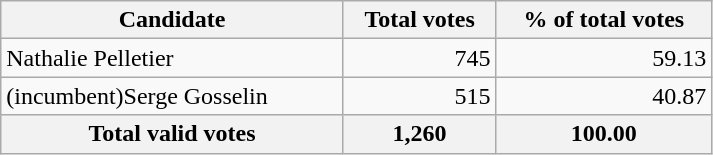<table class="wikitable" width="475">
<tr>
<th align="left">Candidate</th>
<th align="right">Total votes</th>
<th align="right">% of total votes</th>
</tr>
<tr>
<td align="left">Nathalie Pelletier</td>
<td align="right">745</td>
<td align="right">59.13</td>
</tr>
<tr>
<td align="left">(incumbent)Serge Gosselin</td>
<td align="right">515</td>
<td align="right">40.87</td>
</tr>
<tr bgcolor="#EEEEEE">
<th align="left">Total valid votes</th>
<th align="right"><strong>1,260</strong></th>
<th align="right"><strong>100.00</strong></th>
</tr>
</table>
